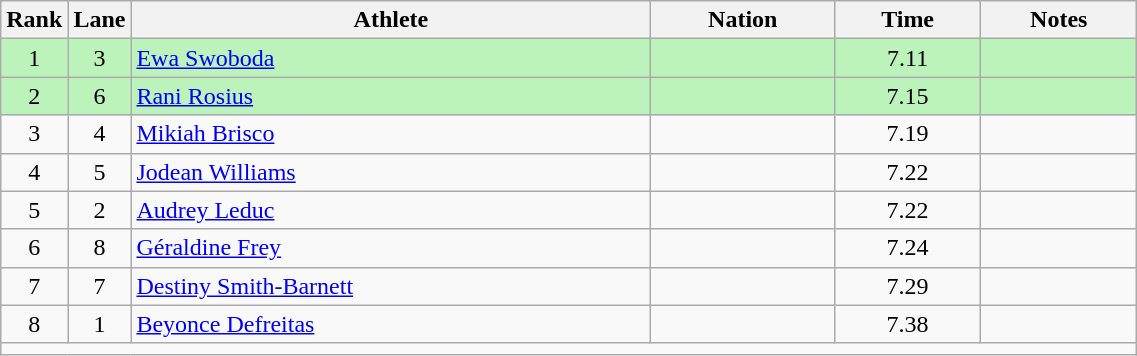<table class="wikitable sortable" style="text-align:center;width: 60%;">
<tr>
<th scope="col" style="width: 10px;">Rank</th>
<th scope="col" style="width: 10px;">Lane</th>
<th scope="col">Athlete</th>
<th scope="col">Nation</th>
<th scope="col">Time</th>
<th scope="col">Notes</th>
</tr>
<tr bgcolor=bbf3bb>
<td>1</td>
<td>3</td>
<td align=left><a href='#'>Ewa Swoboda</a></td>
<td align=left></td>
<td>7.11</td>
<td></td>
</tr>
<tr bgcolor=bbf3bb>
<td>2</td>
<td>6</td>
<td align=left><a href='#'>Rani Rosius</a></td>
<td align=left></td>
<td>7.15</td>
<td></td>
</tr>
<tr>
<td>3</td>
<td>4</td>
<td align=left><a href='#'>Mikiah Brisco</a></td>
<td align=left></td>
<td>7.19</td>
<td></td>
</tr>
<tr>
<td>4</td>
<td>5</td>
<td align=left><a href='#'>Jodean Williams</a></td>
<td align=left></td>
<td>7.22</td>
<td></td>
</tr>
<tr>
<td>5</td>
<td>2</td>
<td align=left><a href='#'>Audrey Leduc</a></td>
<td align=left></td>
<td>7.22</td>
<td></td>
</tr>
<tr>
<td>6</td>
<td>8</td>
<td align=left><a href='#'>Géraldine Frey</a></td>
<td align=left></td>
<td>7.24</td>
<td></td>
</tr>
<tr>
<td>7</td>
<td>7</td>
<td align=left><a href='#'>Destiny Smith-Barnett</a></td>
<td align=left></td>
<td>7.29</td>
<td></td>
</tr>
<tr>
<td>8</td>
<td>1</td>
<td align=left><a href='#'>Beyonce Defreitas</a></td>
<td align=left></td>
<td>7.38</td>
<td></td>
</tr>
<tr class="sortbottom">
<td colspan="6"></td>
</tr>
</table>
